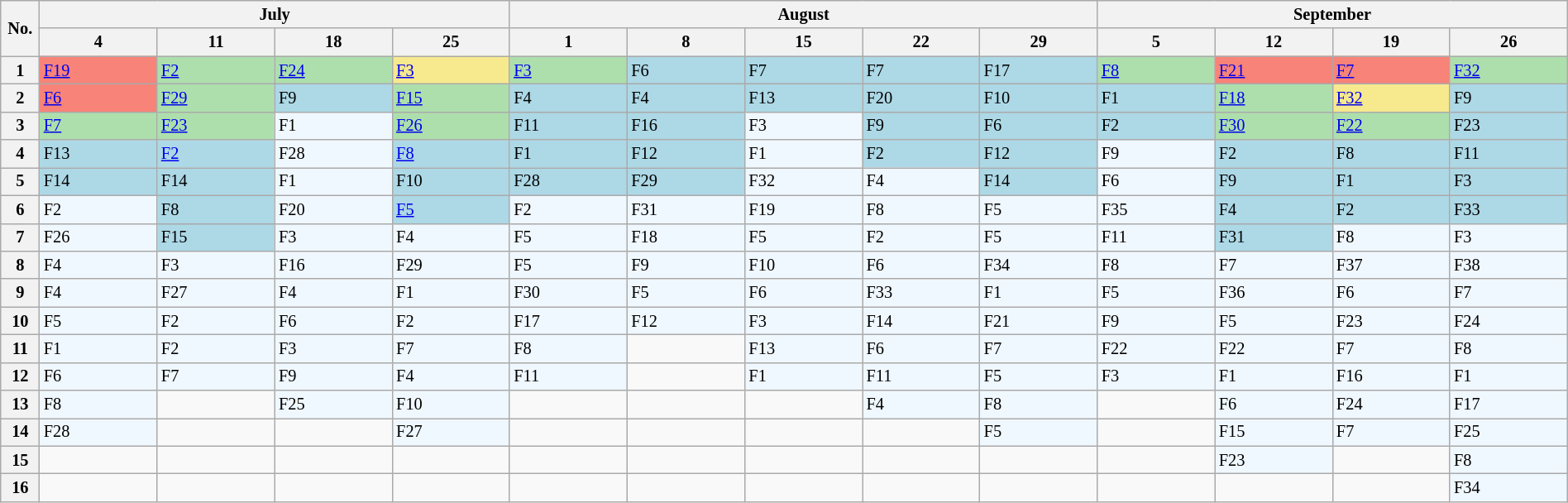<table class="wikitable" style="font-size: 85%; width: 100%">
<tr>
<th rowspan=2 width=25>No.</th>
<th colspan=4>July</th>
<th colspan=5>August</th>
<th colspan=4>September</th>
</tr>
<tr>
<th>4</th>
<th>11</th>
<th>18</th>
<th>25</th>
<th>1</th>
<th>8</th>
<th>15</th>
<th>22</th>
<th>29</th>
<th>5</th>
<th>12</th>
<th>19</th>
<th>26</th>
</tr>
<tr>
<th>1</th>
<td style="background:#f88379;"> <a href='#'>F19</a></td>
<td style="background:#addfad;"> <a href='#'>F2</a></td>
<td style="background:#addfad;"> <a href='#'>F24</a></td>
<td style="background:#f7e98e;"> <a href='#'>F3</a></td>
<td style="background:#addfad;"> <a href='#'>F3</a></td>
<td style="background:lightblue;"> F6</td>
<td style="background:lightblue;"> F7</td>
<td style="background:lightblue;"> F7</td>
<td style="background:lightblue;"> F17</td>
<td style="background:#addfad;"> <a href='#'>F8</a></td>
<td style="background:#f88379;"> <a href='#'>F21</a></td>
<td style="background:#f88379;"> <a href='#'>F7</a></td>
<td style="background:#addfad;"> <a href='#'>F32</a></td>
</tr>
<tr>
<th>2</th>
<td style="background:#f88379;"> <a href='#'>F6</a></td>
<td style="background:#addfad;"> <a href='#'>F29</a></td>
<td style="background:lightblue;"> F9</td>
<td style="background:#addfad;"> <a href='#'>F15</a></td>
<td style="background:lightblue;"> F4</td>
<td style="background:lightblue;"> F4</td>
<td style="background:lightblue;"> F13</td>
<td style="background:lightblue;"> F20</td>
<td style="background:lightblue;"> F10</td>
<td style="background:lightblue;"> F1</td>
<td style="background:#addfad;"> <a href='#'>F18</a></td>
<td style="background:#f7e98e;"> <a href='#'>F32</a></td>
<td style="background:lightblue;"> F9</td>
</tr>
<tr>
<th>3</th>
<td style="background:#addfad;"> <a href='#'>F7</a></td>
<td style="background:#addfad;"> <a href='#'>F23</a></td>
<td style="background:#f0f8ff;"> F1</td>
<td style="background:#addfad;"> <a href='#'>F26</a></td>
<td style="background:lightblue;"> F11</td>
<td style="background:lightblue;"> F16</td>
<td style="background:#f0f8ff;"> F3</td>
<td style="background:lightblue;"> F9</td>
<td style="background:lightblue;"> F6</td>
<td style="background:lightblue;"> F2</td>
<td style="background:#addfad;"> <a href='#'>F30</a></td>
<td style="background:#addfad;"> <a href='#'>F22</a></td>
<td style="background:lightblue;"> F23</td>
</tr>
<tr>
<th>4</th>
<td style="background:lightblue;"> F13</td>
<td style="background:lightblue;"> <a href='#'>F2</a></td>
<td style="background:#f0f8ff;"> F28</td>
<td style="background:lightblue;"> <a href='#'>F8</a></td>
<td style="background:lightblue;"> F1</td>
<td style="background:lightblue;"> F12</td>
<td style="background:#f0f8ff;"> F1</td>
<td style="background:lightblue;"> F2</td>
<td style="background:lightblue;"> F12</td>
<td style="background:#f0f8ff;"> F9</td>
<td style="background:lightblue;"> F2</td>
<td style="background:lightblue;"> F8</td>
<td style="background:lightblue;"> F11</td>
</tr>
<tr>
<th>5</th>
<td style="background:lightblue;"> F14</td>
<td style="background:lightblue;"> F14</td>
<td style="background:#f0f8ff;"> F1</td>
<td style="background:lightblue;"> F10</td>
<td style="background:lightblue;"> F28</td>
<td style="background:lightblue;"> F29</td>
<td style="background:#f0f8ff;"> F32</td>
<td style="background:#f0f8ff;"> F4</td>
<td style="background:lightblue;"> F14</td>
<td style="background:#f0f8ff;"> F6</td>
<td style="background:lightblue;"> F9</td>
<td style="background:lightblue;"> F1</td>
<td style="background:lightblue;"> F3</td>
</tr>
<tr>
<th>6</th>
<td style="background:#f0f8ff;"> F2</td>
<td style="background:lightblue;"> F8</td>
<td style="background:#f0f8ff;"> F20</td>
<td style="background:lightblue;"> <a href='#'>F5</a></td>
<td style="background:#f0f8ff;"> F2</td>
<td style="background:#f0f8ff;"> F31</td>
<td style="background:#f0f8ff;"> F19</td>
<td style="background:#f0f8ff;"> F8</td>
<td style="background:#f0f8ff;"> F5</td>
<td style="background:#f0f8ff;"> F35</td>
<td style="background:lightblue;"> F4</td>
<td style="background:lightblue;"> F2</td>
<td style="background:lightblue;"> F33</td>
</tr>
<tr>
<th>7</th>
<td style="background:#f0f8ff;"> F26</td>
<td style="background:lightblue;"> F15</td>
<td style="background:#f0f8ff;"> F3</td>
<td style="background:#f0f8ff;"> F4</td>
<td style="background:#f0f8ff;"> F5</td>
<td style="background:#f0f8ff;"> F18</td>
<td style="background:#f0f8ff;"> F5</td>
<td style="background:#f0f8ff;"> F2</td>
<td style="background:#f0f8ff;"> F5</td>
<td style="background:#f0f8ff;"> F11</td>
<td style="background:lightblue;"> F31</td>
<td style="background:#f0f8ff;"> F8</td>
<td style="background:#f0f8ff;"> F3</td>
</tr>
<tr>
<th>8</th>
<td style="background:#f0f8ff;"> F4</td>
<td style="background:#f0f8ff;"> F3</td>
<td style="background:#f0f8ff;"> F16</td>
<td style="background:#f0f8ff;"> F29</td>
<td style="background:#f0f8ff;"> F5</td>
<td style="background:#f0f8ff;"> F9</td>
<td style="background:#f0f8ff;"> F10</td>
<td style="background:#f0f8ff;"> F6</td>
<td style="background:#f0f8ff;"> F34</td>
<td style="background:#f0f8ff;"> F8</td>
<td style="background:#f0f8ff;"> F7</td>
<td style="background:#f0f8ff;"> F37</td>
<td style="background:#f0f8ff;"> F38</td>
</tr>
<tr>
<th>9</th>
<td style="background:#f0f8ff;"> F4</td>
<td style="background:#f0f8ff;"> F27</td>
<td style="background:#f0f8ff;"> F4</td>
<td style="background:#f0f8ff;"> F1</td>
<td style="background:#f0f8ff;"> F30</td>
<td style="background:#f0f8ff;"> F5</td>
<td style="background:#f0f8ff;"> F6</td>
<td style="background:#f0f8ff;"> F33</td>
<td style="background:#f0f8ff;"> F1</td>
<td style="background:#f0f8ff;"> F5</td>
<td style="background:#f0f8ff;"> F36</td>
<td style="background:#f0f8ff;"> F6</td>
<td style="background:#f0f8ff;"> F7</td>
</tr>
<tr>
<th>10</th>
<td style="background:#f0f8ff;"> F5</td>
<td style="background:#f0f8ff;"> F2</td>
<td style="background:#f0f8ff;"> F6</td>
<td style="background:#f0f8ff;"> F2</td>
<td style="background:#f0f8ff;"> F17</td>
<td style="background:#f0f8ff;"> F12</td>
<td style="background:#f0f8ff;"> F3</td>
<td style="background:#f0f8ff;"> F14</td>
<td style="background:#f0f8ff;"> F21</td>
<td style="background:#f0f8ff;"> F9</td>
<td style="background:#f0f8ff;"> F5</td>
<td style="background:#f0f8ff;"> F23</td>
<td style="background:#f0f8ff;"> F24</td>
</tr>
<tr>
<th>11</th>
<td style="background:#f0f8ff;"> F1</td>
<td style="background:#f0f8ff;"> F2</td>
<td style="background:#f0f8ff;"> F3</td>
<td style="background:#f0f8ff;"> F7</td>
<td style="background:#f0f8ff;"> F8</td>
<td></td>
<td style="background:#f0f8ff;"> F13</td>
<td style="background:#f0f8ff;"> F6</td>
<td style="background:#f0f8ff;"> F7</td>
<td style="background:#f0f8ff;"> F22</td>
<td style="background:#f0f8ff;"> F22</td>
<td style="background:#f0f8ff;"> F7</td>
<td style="background:#f0f8ff;"> F8</td>
</tr>
<tr>
<th>12</th>
<td style="background:#f0f8ff;"> F6</td>
<td style="background:#f0f8ff;"> F7</td>
<td style="background:#f0f8ff;"> F9</td>
<td style="background:#f0f8ff;"> F4</td>
<td style="background:#f0f8ff;"> F11</td>
<td></td>
<td style="background:#f0f8ff;"> F1</td>
<td style="background:#f0f8ff;"> F11</td>
<td style="background:#f0f8ff;"> F5</td>
<td style="background:#f0f8ff;"> F3</td>
<td style="background:#f0f8ff;"> F1</td>
<td style="background:#f0f8ff;"> F16</td>
<td style="background:#f0f8ff;"> F1</td>
</tr>
<tr>
<th>13</th>
<td style="background:#f0f8ff;"> F8</td>
<td></td>
<td style="background:#f0f8ff;"> F25</td>
<td style="background:#f0f8ff;"> F10</td>
<td></td>
<td></td>
<td></td>
<td style="background:#f0f8ff;"> F4</td>
<td style="background:#f0f8ff;"> F8</td>
<td></td>
<td style="background:#f0f8ff;"> F6</td>
<td style="background:#f0f8ff;"> F24</td>
<td style="background:#f0f8ff;"> F17</td>
</tr>
<tr>
<th>14</th>
<td style="background:#f0f8ff;"> F28</td>
<td></td>
<td></td>
<td style="background:#f0f8ff;"> F27</td>
<td></td>
<td></td>
<td></td>
<td></td>
<td style="background:#f0f8ff;"> F5</td>
<td></td>
<td style="background:#f0f8ff;"> F15</td>
<td style="background:#f0f8ff;"> F7</td>
<td style="background:#f0f8ff;"> F25</td>
</tr>
<tr>
<th>15</th>
<td></td>
<td></td>
<td></td>
<td></td>
<td></td>
<td></td>
<td></td>
<td></td>
<td></td>
<td></td>
<td style="background:#f0f8ff;"> F23</td>
<td></td>
<td style="background:#f0f8ff;"> F8</td>
</tr>
<tr>
<th>16</th>
<td></td>
<td></td>
<td></td>
<td></td>
<td></td>
<td></td>
<td></td>
<td></td>
<td></td>
<td></td>
<td></td>
<td></td>
<td style="background:#f0f8ff;"> F34</td>
</tr>
</table>
